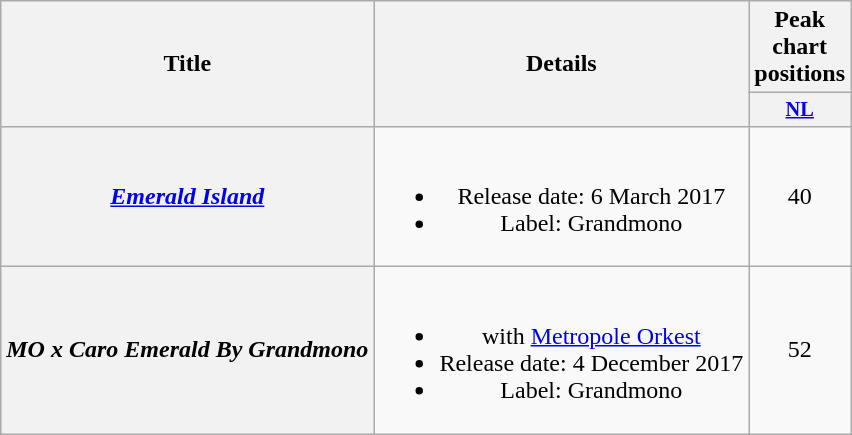<table class="wikitable plainrowheaders" style="text-align:center;">
<tr>
<th scope="col" rowspan="2">Title</th>
<th scope="col" rowspan="2">Details</th>
<th scope="col">Peak chart positions</th>
</tr>
<tr>
<th scope="col" style="width:3em;font-size:85%;"><a href='#'>NL</a><br></th>
</tr>
<tr>
<th scope="row"><em><a href='#'>Emerald Island</a></em></th>
<td><br><ul><li>Release date: 6 March 2017</li><li>Label: Grandmono</li></ul></td>
<td>40</td>
</tr>
<tr>
<th scope="row"><em>MO x Caro Emerald By Grandmono</em></th>
<td><br><ul><li>with <a href='#'>Metropole Orkest</a></li><li>Release date: 4 December 2017</li><li>Label: Grandmono</li></ul></td>
<td>52</td>
</tr>
</table>
